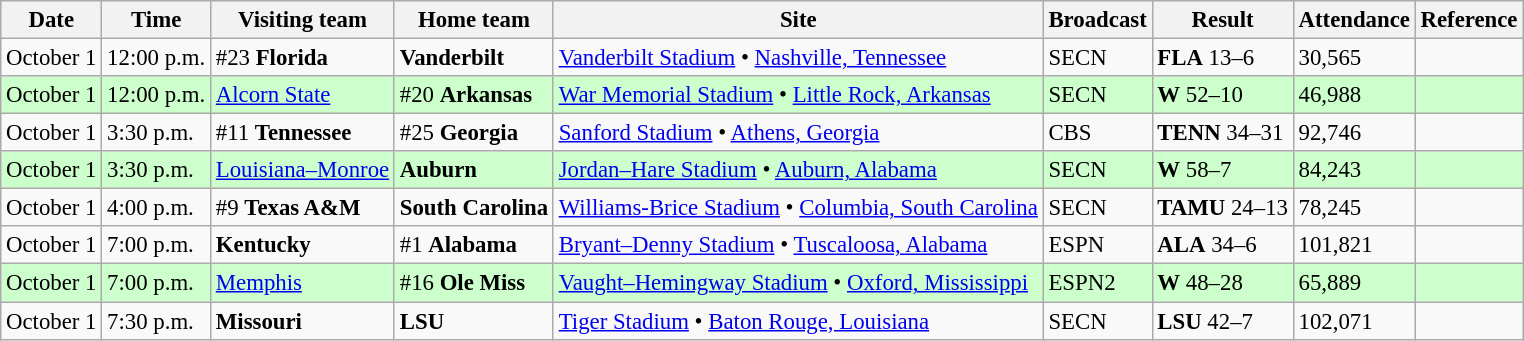<table class="wikitable" style="font-size:95%;">
<tr>
<th>Date</th>
<th>Time</th>
<th>Visiting team</th>
<th>Home team</th>
<th>Site</th>
<th>Broadcast</th>
<th>Result</th>
<th>Attendance</th>
<th class="unsortable">Reference</th>
</tr>
<tr bgcolor=>
<td>October 1</td>
<td>12:00 p.m.</td>
<td>#23 <strong>Florida</strong></td>
<td><strong>Vanderbilt</strong></td>
<td><a href='#'>Vanderbilt Stadium</a> • <a href='#'>Nashville, Tennessee</a></td>
<td>SECN</td>
<td><strong>FLA</strong> 13–6</td>
<td>30,565</td>
<td></td>
</tr>
<tr bgcolor=ccffcc>
<td>October 1</td>
<td>12:00 p.m.</td>
<td><a href='#'>Alcorn State</a></td>
<td>#20 <strong>Arkansas</strong></td>
<td><a href='#'>War Memorial Stadium</a> • <a href='#'>Little Rock, Arkansas</a></td>
<td>SECN</td>
<td><strong>W</strong> 52–10</td>
<td>46,988</td>
<td></td>
</tr>
<tr bgcolor=>
<td>October 1</td>
<td>3:30 p.m.</td>
<td>#11 <strong>Tennessee</strong></td>
<td>#25 <strong>Georgia</strong></td>
<td><a href='#'>Sanford Stadium</a> • <a href='#'>Athens, Georgia</a></td>
<td>CBS</td>
<td><strong>TENN</strong> 34–31</td>
<td>92,746</td>
<td></td>
</tr>
<tr bgcolor=ccffcc>
<td>October 1</td>
<td>3:30 p.m.</td>
<td><a href='#'>Louisiana–Monroe</a></td>
<td><strong>Auburn</strong></td>
<td><a href='#'>Jordan–Hare Stadium</a> • <a href='#'>Auburn, Alabama</a></td>
<td>SECN</td>
<td><strong>W</strong> 58–7</td>
<td>84,243</td>
<td></td>
</tr>
<tr bgcolor=>
<td>October 1</td>
<td>4:00 p.m.</td>
<td>#9 <strong>Texas A&M</strong></td>
<td><strong>South Carolina</strong></td>
<td><a href='#'>Williams-Brice Stadium</a> • <a href='#'>Columbia, South Carolina</a></td>
<td>SECN</td>
<td><strong>TAMU</strong> 24–13</td>
<td>78,245</td>
<td></td>
</tr>
<tr bgcolor=>
<td>October 1</td>
<td>7:00 p.m.</td>
<td><strong>Kentucky</strong></td>
<td>#1 <strong>Alabama</strong></td>
<td><a href='#'>Bryant–Denny Stadium</a> • <a href='#'>Tuscaloosa, Alabama</a></td>
<td>ESPN</td>
<td><strong>ALA</strong> 34–6</td>
<td>101,821</td>
<td></td>
</tr>
<tr bgcolor=ccffcc>
<td>October 1</td>
<td>7:00 p.m.</td>
<td><a href='#'>Memphis</a></td>
<td>#16 <strong>Ole Miss</strong></td>
<td><a href='#'>Vaught–Hemingway Stadium</a> • <a href='#'>Oxford, Mississippi</a></td>
<td>ESPN2</td>
<td><strong>W</strong> 48–28</td>
<td>65,889</td>
<td></td>
</tr>
<tr bgcolor=>
<td>October 1</td>
<td>7:30 p.m.</td>
<td><strong>Missouri</strong></td>
<td><strong>LSU</strong></td>
<td><a href='#'>Tiger Stadium</a> • <a href='#'>Baton Rouge, Louisiana</a></td>
<td>SECN</td>
<td><strong>LSU</strong> 42–7</td>
<td>102,071</td>
<td></td>
</tr>
</table>
